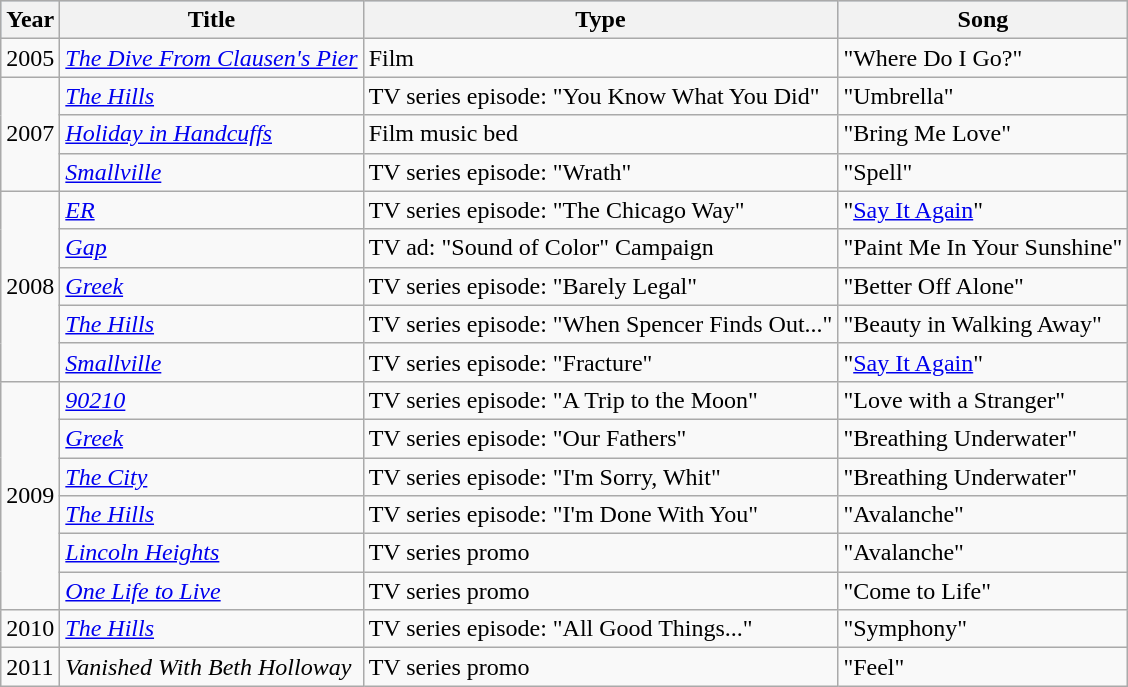<table class="wikitable">
<tr style="background:#b0c4de; text-align:center;">
<th>Year</th>
<th>Title</th>
<th>Type</th>
<th>Song</th>
</tr>
<tr>
<td>2005</td>
<td><em><a href='#'>The Dive From Clausen's Pier</a></em></td>
<td>Film</td>
<td>"Where Do I Go?"</td>
</tr>
<tr>
<td rowspan="3">2007</td>
<td><em><a href='#'>The Hills</a></em></td>
<td>TV series episode: "You Know What You Did"</td>
<td>"Umbrella"</td>
</tr>
<tr>
<td><em><a href='#'>Holiday in Handcuffs</a></em></td>
<td>Film music bed</td>
<td>"Bring Me Love"</td>
</tr>
<tr>
<td><em><a href='#'>Smallville</a></em></td>
<td>TV series episode: "Wrath"</td>
<td>"Spell"</td>
</tr>
<tr>
<td rowspan="5">2008</td>
<td><em><a href='#'>ER</a></em></td>
<td>TV series episode: "The Chicago Way"</td>
<td>"<a href='#'>Say It Again</a>"</td>
</tr>
<tr>
<td><em><a href='#'>Gap</a></em></td>
<td>TV ad: "Sound of Color" Campaign</td>
<td>"Paint Me In Your Sunshine"</td>
</tr>
<tr>
<td><em><a href='#'>Greek</a></em></td>
<td>TV series episode: "Barely Legal"</td>
<td>"Better Off Alone"</td>
</tr>
<tr>
<td><em><a href='#'>The Hills</a></em></td>
<td>TV series episode: "When Spencer Finds Out..."</td>
<td>"Beauty in Walking Away"</td>
</tr>
<tr>
<td><em><a href='#'>Smallville</a></em></td>
<td>TV series episode: "Fracture"</td>
<td>"<a href='#'>Say It Again</a>"</td>
</tr>
<tr>
<td rowspan="6">2009</td>
<td><em><a href='#'>90210</a></em></td>
<td>TV series episode: "A Trip to the Moon"</td>
<td>"Love with a Stranger"</td>
</tr>
<tr>
<td><em><a href='#'>Greek</a></em></td>
<td>TV series episode: "Our Fathers"</td>
<td>"Breathing Underwater"</td>
</tr>
<tr>
<td><em><a href='#'>The City</a></em></td>
<td>TV series episode: "I'm Sorry, Whit"</td>
<td>"Breathing Underwater"</td>
</tr>
<tr>
<td><em><a href='#'>The Hills</a></em></td>
<td>TV series episode: "I'm Done With You"</td>
<td>"Avalanche"</td>
</tr>
<tr>
<td><em><a href='#'>Lincoln Heights</a></em></td>
<td>TV series promo</td>
<td>"Avalanche"</td>
</tr>
<tr>
<td><em><a href='#'>One Life to Live</a></em></td>
<td>TV series promo</td>
<td>"Come to Life"</td>
</tr>
<tr>
<td>2010</td>
<td><em><a href='#'>The Hills</a></em></td>
<td>TV series episode: "All Good Things..."</td>
<td>"Symphony"</td>
</tr>
<tr>
<td>2011</td>
<td><em>Vanished With Beth Holloway</em></td>
<td>TV series promo</td>
<td>"Feel"</td>
</tr>
</table>
